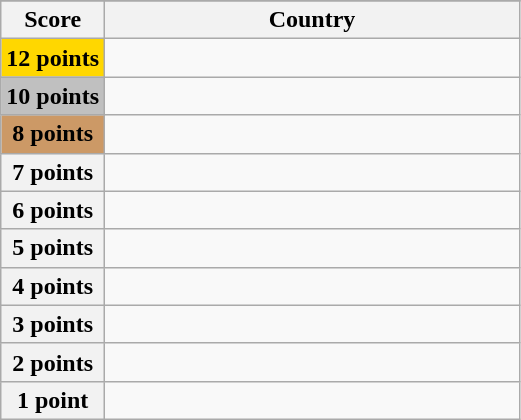<table class="wikitable">
<tr>
</tr>
<tr>
<th scope="col" width="20%">Score</th>
<th scope="col">Country</th>
</tr>
<tr>
<th scope="row" style="background:gold">12 points</th>
<td></td>
</tr>
<tr>
<th scope="row" style="background:silver">10 points</th>
<td></td>
</tr>
<tr>
<th scope="row" style="background:#CC9966">8 points</th>
<td></td>
</tr>
<tr>
<th scope="row">7 points</th>
<td></td>
</tr>
<tr>
<th scope="row">6 points</th>
<td></td>
</tr>
<tr>
<th scope="row">5 points</th>
<td></td>
</tr>
<tr>
<th scope="row">4 points</th>
<td></td>
</tr>
<tr>
<th scope="row">3 points</th>
<td></td>
</tr>
<tr>
<th scope="row">2 points</th>
<td></td>
</tr>
<tr>
<th scope="row">1 point</th>
<td></td>
</tr>
</table>
